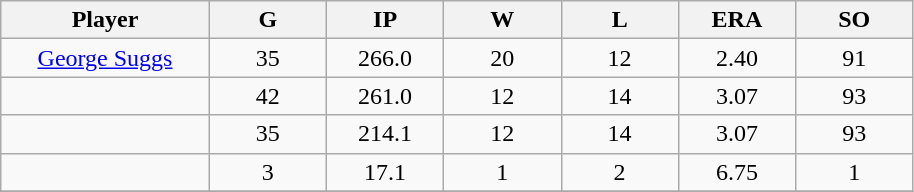<table class="wikitable sortable">
<tr>
<th bgcolor="#DDDDFF" width="16%">Player</th>
<th bgcolor="#DDDDFF" width="9%">G</th>
<th bgcolor="#DDDDFF" width="9%">IP</th>
<th bgcolor="#DDDDFF" width="9%">W</th>
<th bgcolor="#DDDDFF" width="9%">L</th>
<th bgcolor="#DDDDFF" width="9%">ERA</th>
<th bgcolor="#DDDDFF" width="9%">SO</th>
</tr>
<tr align="center">
<td><a href='#'>George Suggs</a></td>
<td>35</td>
<td>266.0</td>
<td>20</td>
<td>12</td>
<td>2.40</td>
<td>91</td>
</tr>
<tr align=center>
<td></td>
<td>42</td>
<td>261.0</td>
<td>12</td>
<td>14</td>
<td>3.07</td>
<td>93</td>
</tr>
<tr align="center">
<td></td>
<td>35</td>
<td>214.1</td>
<td>12</td>
<td>14</td>
<td>3.07</td>
<td>93</td>
</tr>
<tr align="center">
<td></td>
<td>3</td>
<td>17.1</td>
<td>1</td>
<td>2</td>
<td>6.75</td>
<td>1</td>
</tr>
<tr align="center">
</tr>
</table>
